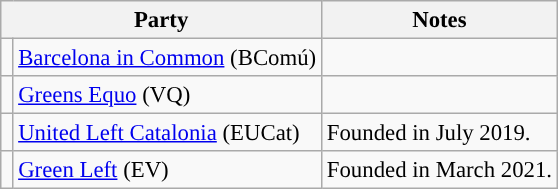<table class="wikitable" style="text-align:left; font-size:95%;">
<tr>
<th colspan="2">Party</th>
<th>Notes</th>
</tr>
<tr>
<td width="1"></td>
<td><a href='#'>Barcelona in Common</a> (BComú)</td>
<td></td>
</tr>
<tr>
<td></td>
<td><a href='#'>Greens Equo</a> (VQ)</td>
<td></td>
</tr>
<tr>
<td></td>
<td><a href='#'>United Left Catalonia</a> (EUCat)</td>
<td>Founded in July 2019.</td>
</tr>
<tr>
<td></td>
<td><a href='#'>Green Left</a> (EV)</td>
<td>Founded in March 2021.</td>
</tr>
</table>
